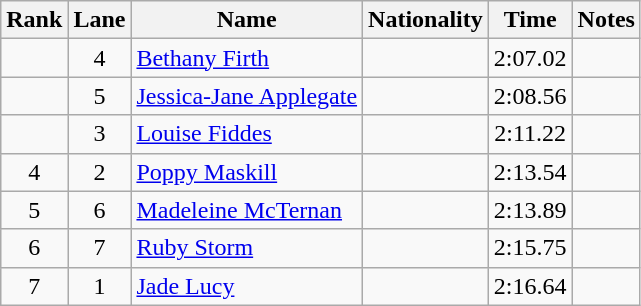<table class="wikitable sortable" style="text-align:center">
<tr>
<th>Rank</th>
<th>Lane</th>
<th>Name</th>
<th>Nationality</th>
<th>Time</th>
<th>Notes</th>
</tr>
<tr>
<td></td>
<td>4</td>
<td align=left><a href='#'>Bethany Firth</a></td>
<td align=left></td>
<td>2:07.02</td>
<td></td>
</tr>
<tr>
<td></td>
<td>5</td>
<td align=left><a href='#'>Jessica-Jane Applegate</a></td>
<td align=left></td>
<td>2:08.56</td>
<td></td>
</tr>
<tr>
<td></td>
<td>3</td>
<td align=left><a href='#'>Louise Fiddes</a></td>
<td align=left></td>
<td>2:11.22</td>
<td></td>
</tr>
<tr>
<td>4</td>
<td>2</td>
<td align=left><a href='#'>Poppy Maskill</a></td>
<td align=left></td>
<td>2:13.54</td>
<td></td>
</tr>
<tr>
<td>5</td>
<td>6</td>
<td align=left><a href='#'>Madeleine McTernan</a></td>
<td align=left></td>
<td>2:13.89</td>
<td></td>
</tr>
<tr>
<td>6</td>
<td>7</td>
<td align=left><a href='#'>Ruby Storm</a></td>
<td align=left></td>
<td>2:15.75</td>
<td></td>
</tr>
<tr>
<td>7</td>
<td>1</td>
<td align=left><a href='#'>Jade Lucy</a></td>
<td align=left></td>
<td>2:16.64</td>
<td></td>
</tr>
</table>
